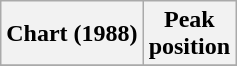<table class="wikitable plainrowheaders" style="text-align:center">
<tr>
<th scope="col">Chart (1988)</th>
<th scope="col">Peak<br>position</th>
</tr>
<tr>
</tr>
</table>
